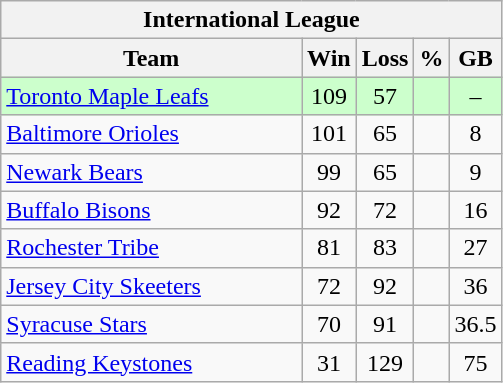<table class="wikitable">
<tr>
<th colspan="5">International League</th>
</tr>
<tr>
<th width="60%">Team</th>
<th>Win</th>
<th>Loss</th>
<th>%</th>
<th>GB</th>
</tr>
<tr align=center bgcolor=ccffcc>
<td align=left><a href='#'>Toronto Maple Leafs</a></td>
<td>109</td>
<td>57</td>
<td></td>
<td>–</td>
</tr>
<tr align=center>
<td align=left><a href='#'>Baltimore Orioles</a></td>
<td>101</td>
<td>65</td>
<td></td>
<td>8</td>
</tr>
<tr align=center>
<td align=left><a href='#'>Newark Bears</a></td>
<td>99</td>
<td>65</td>
<td></td>
<td>9</td>
</tr>
<tr align=center>
<td align=left><a href='#'>Buffalo Bisons</a></td>
<td>92</td>
<td>72</td>
<td></td>
<td>16</td>
</tr>
<tr align=center>
<td align=left><a href='#'>Rochester Tribe</a></td>
<td>81</td>
<td>83</td>
<td></td>
<td>27</td>
</tr>
<tr align=center>
<td align=left><a href='#'>Jersey City Skeeters</a></td>
<td>72</td>
<td>92</td>
<td></td>
<td>36</td>
</tr>
<tr align=center>
<td align=left><a href='#'>Syracuse Stars</a></td>
<td>70</td>
<td>91</td>
<td></td>
<td>36.5</td>
</tr>
<tr align=center>
<td align=left><a href='#'>Reading Keystones</a></td>
<td>31</td>
<td>129</td>
<td></td>
<td>75</td>
</tr>
</table>
